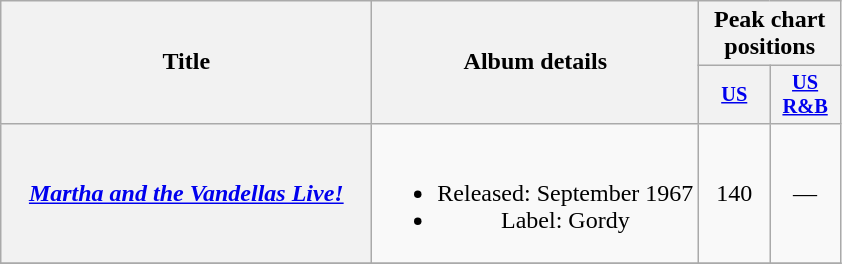<table class="wikitable plainrowheaders" style="text-align:center;">
<tr>
<th rowspan="2" style="width:15em;">Title</th>
<th rowspan="2">Album details</th>
<th colspan="2">Peak chart positions</th>
</tr>
<tr>
<th style="width:3em;font-size:85%"><a href='#'>US</a><br></th>
<th style="width:3em;font-size:85%"><a href='#'>US<br>R&B</a><br></th>
</tr>
<tr>
<th scope="row"><em><a href='#'>Martha and the Vandellas Live!</a></em></th>
<td><br><ul><li>Released: September 1967</li><li>Label: Gordy</li></ul></td>
<td>140</td>
<td>—</td>
</tr>
<tr>
</tr>
</table>
